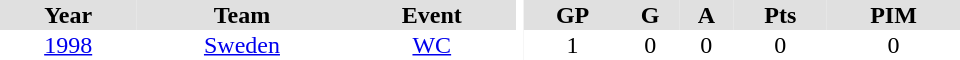<table border="0" cellpadding="1" cellspacing="0" ID="Table3" style="text-align:center; width:40em">
<tr ALIGN="center" bgcolor="#e0e0e0">
<th>Year</th>
<th>Team</th>
<th>Event</th>
<th rowspan="99" bgcolor="#ffffff"></th>
<th>GP</th>
<th>G</th>
<th>A</th>
<th>Pts</th>
<th>PIM</th>
</tr>
<tr>
<td><a href='#'>1998</a></td>
<td><a href='#'>Sweden</a></td>
<td><a href='#'>WC</a></td>
<td>1</td>
<td>0</td>
<td>0</td>
<td>0</td>
<td>0</td>
</tr>
</table>
